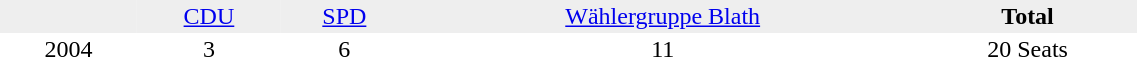<table border="0" cellpadding="2" cellspacing="0" width="60%">
<tr bgcolor="#eeeeee" align="center">
<td></td>
<td><a href='#'>CDU</a></td>
<td><a href='#'>SPD</a></td>
<td><a href='#'>Wählergruppe Blath</a></td>
<td><strong>Total</strong></td>
</tr>
<tr align="center">
<td>2004</td>
<td>3</td>
<td>6</td>
<td>11</td>
<td>20 Seats</td>
</tr>
</table>
